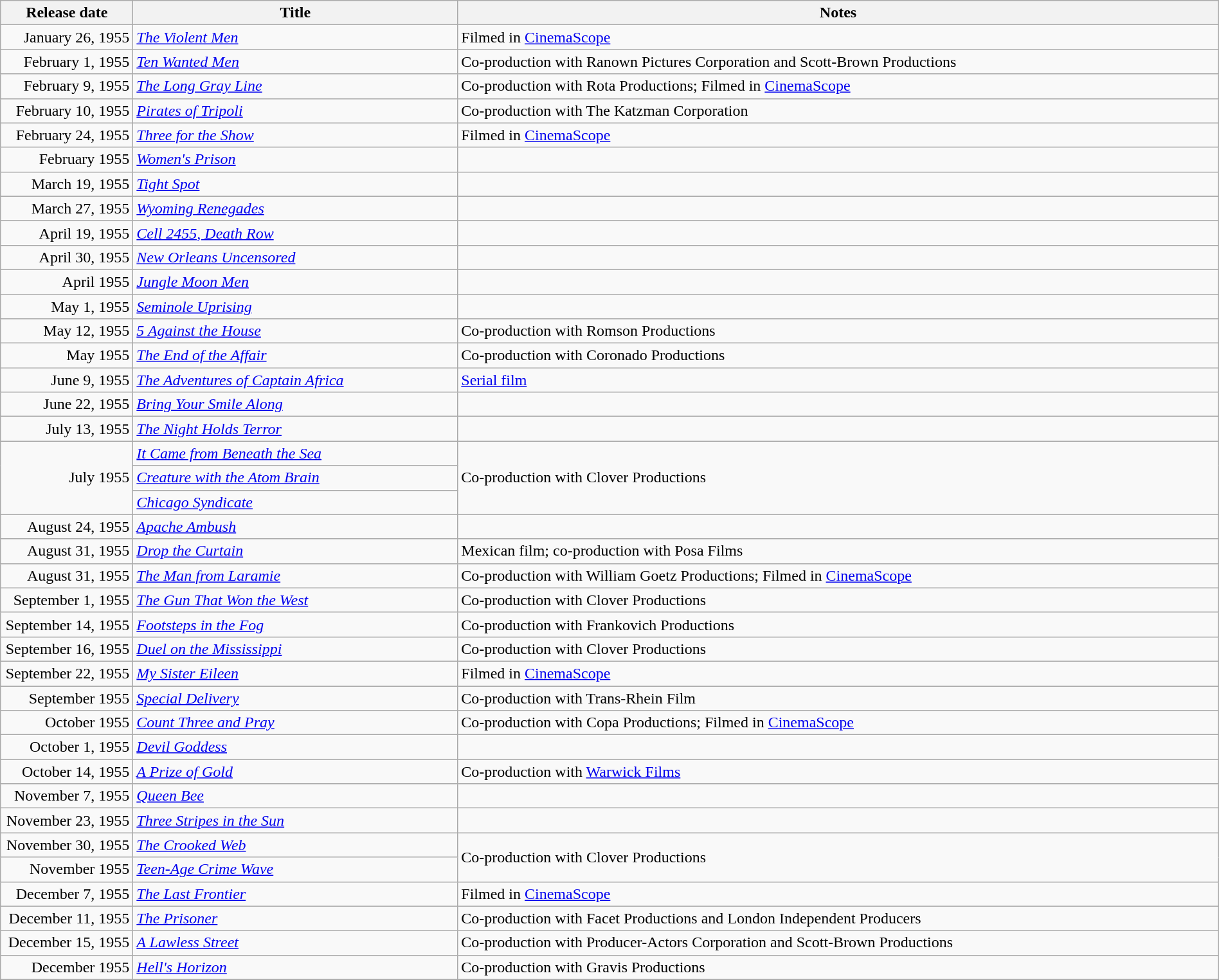<table class="wikitable sortable" style="width:100%;">
<tr>
<th scope="col" style="width:130px;">Release date</th>
<th>Title</th>
<th>Notes</th>
</tr>
<tr>
<td style="text-align:right;">January 26, 1955</td>
<td><em><a href='#'>The Violent Men</a></em></td>
<td>Filmed in <a href='#'>CinemaScope</a></td>
</tr>
<tr>
<td style="text-align:right;">February 1, 1955</td>
<td><em><a href='#'>Ten Wanted Men</a></em></td>
<td>Co-production with Ranown Pictures Corporation and Scott-Brown Productions</td>
</tr>
<tr>
<td style="text-align:right;">February 9, 1955</td>
<td><em><a href='#'>The Long Gray Line</a></em></td>
<td>Co-production with Rota Productions; Filmed in <a href='#'>CinemaScope</a></td>
</tr>
<tr>
<td style="text-align:right;">February 10, 1955</td>
<td><em><a href='#'>Pirates of Tripoli</a></em></td>
<td>Co-production with The Katzman Corporation</td>
</tr>
<tr>
<td style="text-align:right;">February 24, 1955</td>
<td><em><a href='#'>Three for the Show</a></em></td>
<td>Filmed in <a href='#'>CinemaScope</a></td>
</tr>
<tr>
<td style="text-align:right;">February 1955</td>
<td><em><a href='#'>Women's Prison</a></em></td>
<td></td>
</tr>
<tr>
<td style="text-align:right;">March 19, 1955</td>
<td><em><a href='#'>Tight Spot</a></em></td>
<td></td>
</tr>
<tr>
<td style="text-align:right;">March 27, 1955</td>
<td><em><a href='#'>Wyoming Renegades</a></em></td>
<td></td>
</tr>
<tr>
<td style="text-align:right;">April 19, 1955</td>
<td><em><a href='#'>Cell 2455, Death Row</a></em></td>
<td></td>
</tr>
<tr>
<td style="text-align:right;">April 30, 1955</td>
<td><em><a href='#'>New Orleans Uncensored</a></em></td>
<td></td>
</tr>
<tr>
<td style="text-align:right;">April 1955</td>
<td><em><a href='#'>Jungle Moon Men</a></em></td>
<td></td>
</tr>
<tr>
<td style="text-align:right;">May 1, 1955</td>
<td><em><a href='#'>Seminole Uprising</a></em></td>
<td></td>
</tr>
<tr>
<td style="text-align:right;">May 12, 1955</td>
<td><em><a href='#'>5 Against the House</a></em></td>
<td>Co-production with Romson Productions</td>
</tr>
<tr>
<td style="text-align:right;">May 1955</td>
<td><em><a href='#'>The End of the Affair</a></em></td>
<td>Co-production with Coronado Productions</td>
</tr>
<tr>
<td style="text-align:right;">June 9, 1955</td>
<td><em><a href='#'>The Adventures of Captain Africa</a></em></td>
<td><a href='#'>Serial film</a></td>
</tr>
<tr>
<td style="text-align:right;">June 22, 1955</td>
<td><em><a href='#'>Bring Your Smile Along</a></em></td>
<td></td>
</tr>
<tr>
<td style="text-align:right;">July 13, 1955</td>
<td><em><a href='#'>The Night Holds Terror</a></em></td>
<td></td>
</tr>
<tr>
<td style="text-align:right;" rowspan="3">July 1955</td>
<td><em><a href='#'>It Came from Beneath the Sea</a></em></td>
<td rowspan="3">Co-production with Clover Productions</td>
</tr>
<tr>
<td><em><a href='#'>Creature with the Atom Brain</a></em></td>
</tr>
<tr>
<td><em><a href='#'>Chicago Syndicate</a></em></td>
</tr>
<tr>
<td style="text-align:right;">August 24, 1955</td>
<td><em><a href='#'>Apache Ambush</a></em></td>
<td></td>
</tr>
<tr>
<td style="text-align:right;">August 31, 1955</td>
<td><em><a href='#'>Drop the Curtain</a></em></td>
<td>Mexican film; co-production with Posa Films</td>
</tr>
<tr>
<td style="text-align:right;">August 31, 1955</td>
<td><em><a href='#'>The Man from Laramie</a></em></td>
<td>Co-production with William Goetz Productions; Filmed in <a href='#'>CinemaScope</a></td>
</tr>
<tr>
<td style="text-align:right;">September 1, 1955</td>
<td><em><a href='#'>The Gun That Won the West</a></em></td>
<td>Co-production with Clover Productions</td>
</tr>
<tr>
<td style="text-align:right;">September 14, 1955</td>
<td><em><a href='#'>Footsteps in the Fog</a></em></td>
<td>Co-production with Frankovich Productions</td>
</tr>
<tr>
<td style="text-align:right;">September 16, 1955</td>
<td><em><a href='#'>Duel on the Mississippi</a></em></td>
<td>Co-production with Clover Productions</td>
</tr>
<tr>
<td style="text-align:right;">September 22, 1955</td>
<td><em><a href='#'>My Sister Eileen</a></em></td>
<td>Filmed in <a href='#'>CinemaScope</a></td>
</tr>
<tr>
<td style="text-align:right;">September 1955</td>
<td><em><a href='#'>Special Delivery</a></em></td>
<td>Co-production with Trans-Rhein Film</td>
</tr>
<tr>
<td style="text-align:right;">October 1955</td>
<td><em><a href='#'>Count Three and Pray</a></em></td>
<td>Co-production with Copa Productions; Filmed in <a href='#'>CinemaScope</a></td>
</tr>
<tr>
<td style="text-align:right;">October 1, 1955</td>
<td><em><a href='#'>Devil Goddess</a></em></td>
<td></td>
</tr>
<tr>
<td style="text-align:right;">October 14, 1955</td>
<td><em><a href='#'>A Prize of Gold</a></em></td>
<td>Co-production with <a href='#'>Warwick Films</a></td>
</tr>
<tr>
<td style="text-align:right;">November 7, 1955</td>
<td><em><a href='#'>Queen Bee</a></em></td>
<td></td>
</tr>
<tr>
<td style="text-align:right;">November 23, 1955</td>
<td><em><a href='#'>Three Stripes in the Sun</a></em></td>
<td></td>
</tr>
<tr>
<td style="text-align:right;">November 30, 1955</td>
<td><em><a href='#'>The Crooked Web</a></em></td>
<td rowspan="2">Co-production with Clover Productions</td>
</tr>
<tr>
<td style="text-align:right;">November 1955</td>
<td><em><a href='#'>Teen-Age Crime Wave</a></em></td>
</tr>
<tr>
<td style="text-align:right;">December 7, 1955</td>
<td><em><a href='#'>The Last Frontier</a></em></td>
<td>Filmed in <a href='#'>CinemaScope</a></td>
</tr>
<tr>
<td style="text-align:right;">December 11, 1955</td>
<td><em><a href='#'>The Prisoner</a></em></td>
<td>Co-production with Facet Productions and London Independent Producers</td>
</tr>
<tr>
<td style="text-align:right;">December 15, 1955</td>
<td><em><a href='#'>A Lawless Street</a></em></td>
<td>Co-production with Producer-Actors Corporation and Scott-Brown Productions</td>
</tr>
<tr>
<td style="text-align:right;">December 1955</td>
<td><em><a href='#'>Hell's Horizon</a></em></td>
<td>Co-production with Gravis Productions</td>
</tr>
<tr>
</tr>
</table>
